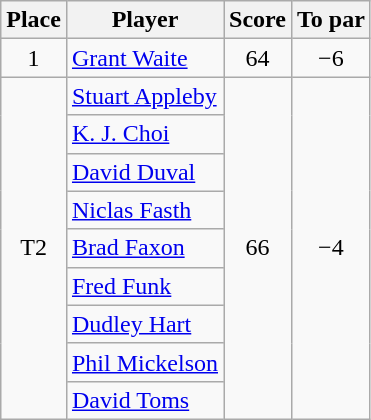<table class="wikitable">
<tr>
<th>Place</th>
<th>Player</th>
<th>Score</th>
<th>To par</th>
</tr>
<tr>
<td align=center>1</td>
<td> <a href='#'>Grant Waite</a></td>
<td align=center>64</td>
<td align=center>−6</td>
</tr>
<tr>
<td rowspan="9" align=center>T2</td>
<td> <a href='#'>Stuart Appleby</a></td>
<td rowspan="9" align=center>66</td>
<td rowspan="9" align=center>−4</td>
</tr>
<tr>
<td> <a href='#'>K. J. Choi</a></td>
</tr>
<tr>
<td> <a href='#'>David Duval</a></td>
</tr>
<tr>
<td> <a href='#'>Niclas Fasth</a></td>
</tr>
<tr>
<td> <a href='#'>Brad Faxon</a></td>
</tr>
<tr>
<td> <a href='#'>Fred Funk</a></td>
</tr>
<tr>
<td> <a href='#'>Dudley Hart</a></td>
</tr>
<tr>
<td> <a href='#'>Phil Mickelson</a></td>
</tr>
<tr>
<td> <a href='#'>David Toms</a></td>
</tr>
</table>
